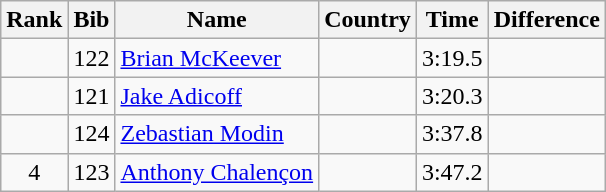<table class="wikitable sortable" style="text-align:center">
<tr>
<th>Rank</th>
<th>Bib</th>
<th>Name</th>
<th>Country</th>
<th>Time</th>
<th>Difference</th>
</tr>
<tr>
<td></td>
<td>122</td>
<td align=left><a href='#'>Brian McKeever</a><br></td>
<td align=left></td>
<td>3:19.5</td>
<td></td>
</tr>
<tr>
<td></td>
<td>121</td>
<td align=left><a href='#'>Jake Adicoff</a><br></td>
<td align=left></td>
<td>3:20.3</td>
<td></td>
</tr>
<tr>
<td></td>
<td>124</td>
<td align=left><a href='#'>Zebastian Modin</a><br></td>
<td align=left></td>
<td>3:37.8</td>
<td></td>
</tr>
<tr>
<td>4</td>
<td>123</td>
<td align=left><a href='#'>Anthony Chalençon</a><br></td>
<td align=left></td>
<td>3:47.2</td>
<td></td>
</tr>
</table>
